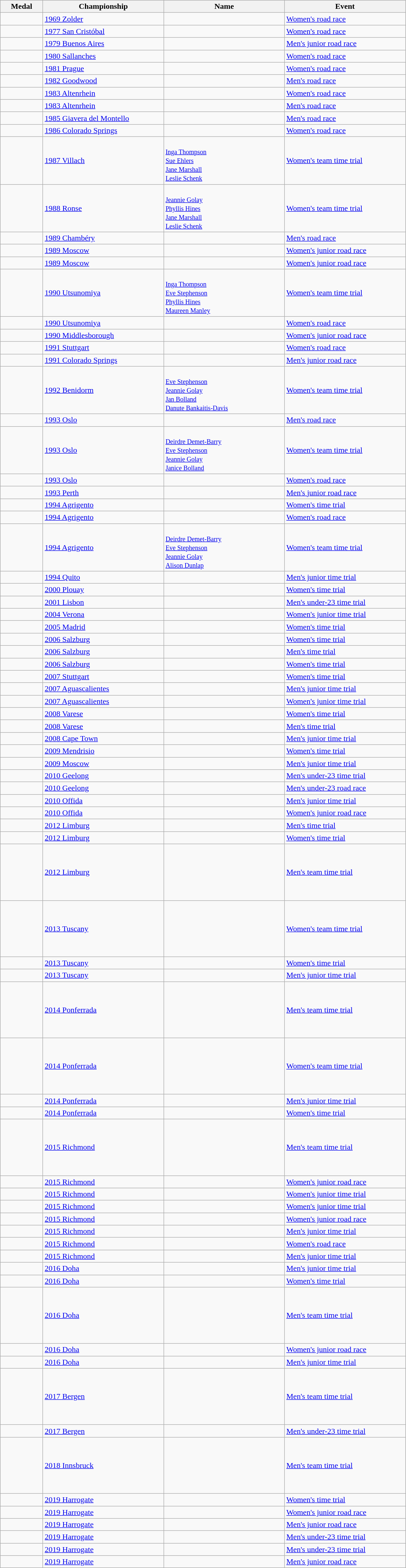<table class="wikitable sortable">
<tr>
<th style="width:5em">Medal</th>
<th style="width:15em">Championship</th>
<th style="width:15em">Name</th>
<th style="width:15em">Event</th>
</tr>
<tr>
<td></td>
<td> <a href='#'>1969 Zolder</a></td>
<td></td>
<td><a href='#'>Women's road race</a></td>
</tr>
<tr>
<td></td>
<td> <a href='#'>1977 San Cristóbal</a></td>
<td></td>
<td><a href='#'>Women's road race</a></td>
</tr>
<tr>
<td></td>
<td> <a href='#'>1979 Buenos Aires</a></td>
<td></td>
<td><a href='#'>Men's junior road race</a></td>
</tr>
<tr>
<td></td>
<td> <a href='#'>1980 Sallanches</a></td>
<td></td>
<td><a href='#'>Women's road race</a></td>
</tr>
<tr>
<td></td>
<td> <a href='#'>1981 Prague</a></td>
<td></td>
<td><a href='#'>Women's road race</a></td>
</tr>
<tr>
<td></td>
<td> <a href='#'>1982 Goodwood</a></td>
<td></td>
<td><a href='#'>Men's road race</a></td>
</tr>
<tr>
<td></td>
<td> <a href='#'>1983 Altenrhein</a></td>
<td></td>
<td><a href='#'>Women's road race</a></td>
</tr>
<tr>
<td></td>
<td> <a href='#'>1983 Altenrhein</a></td>
<td></td>
<td><a href='#'>Men's road race</a></td>
</tr>
<tr>
<td></td>
<td> <a href='#'>1985 Giavera del Montello</a></td>
<td></td>
<td><a href='#'>Men's road race</a></td>
</tr>
<tr>
<td></td>
<td> <a href='#'>1986 Colorado Springs</a></td>
<td></td>
<td><a href='#'>Women's road race</a></td>
</tr>
<tr>
<td></td>
<td> <a href='#'>1987 Villach</a></td>
<td> <br><small><a href='#'>Inga Thompson</a> <br> <a href='#'>Sue Ehlers</a> <br>  <a href='#'>Jane Marshall</a> <br> <a href='#'>Leslie Schenk</a></small></td>
<td><a href='#'>Women's team time trial</a></td>
</tr>
<tr>
<td></td>
<td> <a href='#'>1988 Ronse</a></td>
<td> <br><small> <a href='#'>Jeannie Golay</a> <br> <a href='#'>Phyllis Hines</a> <br>  <a href='#'>Jane Marshall</a> <br> <a href='#'>Leslie Schenk</a></small></td>
<td><a href='#'>Women's team time trial</a></td>
</tr>
<tr>
<td></td>
<td> <a href='#'>1989 Chambéry</a></td>
<td></td>
<td><a href='#'>Men's road race</a></td>
</tr>
<tr>
<td></td>
<td> <a href='#'>1989 Moscow</a></td>
<td></td>
<td><a href='#'>Women's junior road race</a></td>
</tr>
<tr>
<td></td>
<td> <a href='#'>1989 Moscow</a></td>
<td></td>
<td><a href='#'>Women's junior road race</a></td>
</tr>
<tr>
<td></td>
<td> <a href='#'>1990 Utsunomiya</a></td>
<td><br><small> <a href='#'>Inga Thompson</a> <br> <a href='#'>Eve Stephenson</a> <br> <a href='#'>Phyllis Hines</a> <br> <a href='#'>Maureen Manley</a></small></td>
<td><a href='#'>Women's team time trial</a></td>
</tr>
<tr>
<td></td>
<td> <a href='#'>1990 Utsunomiya</a></td>
<td></td>
<td><a href='#'>Women's road race</a></td>
</tr>
<tr>
<td></td>
<td> <a href='#'>1990 Middlesborough</a></td>
<td></td>
<td><a href='#'>Women's junior road race</a></td>
</tr>
<tr>
<td></td>
<td> <a href='#'>1991 Stuttgart</a></td>
<td></td>
<td><a href='#'>Women's road race</a></td>
</tr>
<tr>
<td></td>
<td> <a href='#'>1991 Colorado Springs</a></td>
<td></td>
<td><a href='#'>Men's junior road race</a></td>
</tr>
<tr>
<td></td>
<td> <a href='#'>1992 Benidorm</a></td>
<td><br><small><a href='#'>Eve Stephenson</a> <br> <a href='#'>Jeannie Golay</a> <br> <a href='#'>Jan Bolland</a> <br> <a href='#'>Danute Bankaitis-Davis</a></small></td>
<td><a href='#'>Women's team time trial</a></td>
</tr>
<tr>
<td></td>
<td> <a href='#'>1993 Oslo</a></td>
<td></td>
<td><a href='#'>Men's road race</a></td>
</tr>
<tr>
<td></td>
<td> <a href='#'>1993 Oslo</a></td>
<td><br><small><a href='#'>Deirdre Demet-Barry</a><br><a href='#'>Eve Stephenson</a><br><a href='#'>Jeannie Golay</a><br><a href='#'>Janice Bolland</a></small></td>
<td><a href='#'>Women's team time trial</a></td>
</tr>
<tr>
<td></td>
<td> <a href='#'>1993 Oslo</a></td>
<td></td>
<td><a href='#'>Women's road race</a></td>
</tr>
<tr>
<td></td>
<td> <a href='#'>1993 Perth</a></td>
<td></td>
<td><a href='#'>Men's junior road race</a></td>
</tr>
<tr>
<td></td>
<td> <a href='#'>1994 Agrigento</a></td>
<td></td>
<td><a href='#'>Women's time trial</a></td>
</tr>
<tr>
<td></td>
<td> <a href='#'>1994 Agrigento</a></td>
<td></td>
<td><a href='#'>Women's road race</a></td>
</tr>
<tr>
<td></td>
<td> <a href='#'>1994 Agrigento</a></td>
<td><br><small><a href='#'>Deirdre Demet-Barry</a><br><a href='#'>Eve Stephenson</a><br><a href='#'>Jeannie Golay</a><br><a href='#'>Alison Dunlap</a></small></td>
<td><a href='#'>Women's team time trial</a></td>
</tr>
<tr>
<td></td>
<td> <a href='#'>1994 Quito</a></td>
<td></td>
<td><a href='#'>Men's junior time trial</a></td>
</tr>
<tr>
<td></td>
<td> <a href='#'>2000 Plouay</a></td>
<td></td>
<td><a href='#'>Women's time trial</a></td>
</tr>
<tr>
<td></td>
<td> <a href='#'>2001 Lisbon</a></td>
<td></td>
<td><a href='#'>Men's under-23 time trial</a></td>
</tr>
<tr>
<td></td>
<td> <a href='#'>2004 Verona</a></td>
<td></td>
<td><a href='#'>Women's junior time trial</a></td>
</tr>
<tr>
<td></td>
<td> <a href='#'>2005 Madrid</a></td>
<td></td>
<td><a href='#'>Women's time trial</a></td>
</tr>
<tr>
<td></td>
<td> <a href='#'>2006 Salzburg</a></td>
<td></td>
<td><a href='#'>Women's time trial</a></td>
</tr>
<tr>
<td></td>
<td> <a href='#'>2006 Salzburg</a></td>
<td></td>
<td><a href='#'>Men's time trial</a></td>
</tr>
<tr>
<td></td>
<td> <a href='#'>2006 Salzburg</a></td>
<td></td>
<td><a href='#'>Women's time trial</a></td>
</tr>
<tr>
<td></td>
<td> <a href='#'>2007 Stuttgart</a></td>
<td></td>
<td><a href='#'>Women's time trial</a></td>
</tr>
<tr>
<td></td>
<td> <a href='#'>2007 Aguascalientes</a></td>
<td></td>
<td><a href='#'>Men's junior time trial</a></td>
</tr>
<tr>
<td></td>
<td> <a href='#'>2007 Aguascalientes</a></td>
<td></td>
<td><a href='#'>Women's junior time trial</a></td>
</tr>
<tr>
<td></td>
<td> <a href='#'>2008 Varese</a></td>
<td></td>
<td><a href='#'>Women's time trial</a></td>
</tr>
<tr>
<td></td>
<td> <a href='#'>2008 Varese</a></td>
<td></td>
<td><a href='#'>Men's time trial</a></td>
</tr>
<tr>
<td></td>
<td> <a href='#'>2008 Cape Town</a></td>
<td></td>
<td><a href='#'>Men's junior time trial</a></td>
</tr>
<tr>
<td></td>
<td> <a href='#'>2009 Mendrisio</a></td>
<td></td>
<td><a href='#'>Women's time trial</a></td>
</tr>
<tr>
<td></td>
<td> <a href='#'>2009 Moscow</a></td>
<td></td>
<td><a href='#'>Men's junior time trial</a></td>
</tr>
<tr>
<td></td>
<td> <a href='#'>2010 Geelong</a></td>
<td></td>
<td><a href='#'>Men's under-23 time trial</a></td>
</tr>
<tr>
<td></td>
<td> <a href='#'>2010 Geelong</a></td>
<td></td>
<td><a href='#'>Men's under-23 road race</a></td>
</tr>
<tr>
<td></td>
<td> <a href='#'>2010 Offida</a></td>
<td></td>
<td><a href='#'>Men's junior time trial</a></td>
</tr>
<tr>
<td></td>
<td> <a href='#'>2010 Offida</a></td>
<td></td>
<td><a href='#'>Women's junior road race</a></td>
</tr>
<tr>
<td></td>
<td> <a href='#'>2012 Limburg</a></td>
<td></td>
<td><a href='#'>Men's time trial</a></td>
</tr>
<tr>
<td></td>
<td> <a href='#'>2012 Limburg</a></td>
<td></td>
<td><a href='#'>Women's time trial</a></td>
</tr>
<tr>
<td></td>
<td> <a href='#'>2012 Limburg</a></td>
<td> <br><small><br><br><br><br><br></small></td>
<td><a href='#'>Men's team time trial</a></td>
</tr>
<tr>
<td></td>
<td> <a href='#'>2013 Tuscany</a></td>
<td>  <br><small><br><br><br><br><br></small></td>
<td><a href='#'>Women's team time trial</a></td>
</tr>
<tr>
<td></td>
<td> <a href='#'>2013 Tuscany</a></td>
<td></td>
<td><a href='#'>Women's time trial</a></td>
</tr>
<tr>
<td></td>
<td> <a href='#'>2013 Tuscany</a></td>
<td></td>
<td><a href='#'>Men's junior time trial</a></td>
</tr>
<tr>
<td></td>
<td> <a href='#'>2014 Ponferrada</a></td>
<td> <br><small><br><br><br><br><br></small></td>
<td><a href='#'>Men's team time trial</a></td>
</tr>
<tr>
<td></td>
<td> <a href='#'>2014 Ponferrada</a></td>
<td> <br><small><br><br><br><br><br></small></td>
<td><a href='#'>Women's team time trial</a></td>
</tr>
<tr>
<td></td>
<td> <a href='#'>2014 Ponferrada</a></td>
<td></td>
<td><a href='#'>Men's junior time trial</a></td>
</tr>
<tr>
<td></td>
<td> <a href='#'>2014 Ponferrada</a></td>
<td></td>
<td><a href='#'>Women's time trial</a></td>
</tr>
<tr>
<td></td>
<td> <a href='#'>2015 Richmond</a></td>
<td> <br><small><br><br><br><br><br></small></td>
<td><a href='#'>Men's team time trial</a></td>
</tr>
<tr>
<td></td>
<td> <a href='#'>2015 Richmond</a></td>
<td></td>
<td><a href='#'>Women's junior road race</a></td>
</tr>
<tr>
<td></td>
<td> <a href='#'>2015 Richmond</a></td>
<td></td>
<td><a href='#'>Women's junior time trial</a></td>
</tr>
<tr>
<td></td>
<td> <a href='#'>2015 Richmond</a></td>
<td></td>
<td><a href='#'>Women's junior time trial</a></td>
</tr>
<tr>
<td></td>
<td> <a href='#'>2015 Richmond</a></td>
<td></td>
<td><a href='#'>Women's junior road race</a></td>
</tr>
<tr>
<td></td>
<td> <a href='#'>2015 Richmond</a></td>
<td></td>
<td><a href='#'>Men's junior time trial</a></td>
</tr>
<tr>
<td></td>
<td> <a href='#'>2015 Richmond</a></td>
<td></td>
<td><a href='#'>Women's road race</a></td>
</tr>
<tr>
<td></td>
<td> <a href='#'>2015 Richmond</a></td>
<td></td>
<td><a href='#'>Men's junior time trial</a></td>
</tr>
<tr>
<td></td>
<td> <a href='#'>2016 Doha</a></td>
<td></td>
<td><a href='#'>Men's junior time trial</a></td>
</tr>
<tr>
<td></td>
<td> <a href='#'>2016 Doha</a></td>
<td></td>
<td><a href='#'>Women's time trial</a></td>
</tr>
<tr>
<td></td>
<td> <a href='#'>2016 Doha</a></td>
<td> <br><small><br><br><br><br><br></small></td>
<td><a href='#'>Men's team time trial</a></td>
</tr>
<tr>
<td></td>
<td> <a href='#'>2016 Doha</a></td>
<td></td>
<td><a href='#'>Women's junior road race</a></td>
</tr>
<tr>
<td></td>
<td> <a href='#'>2016 Doha</a></td>
<td></td>
<td><a href='#'>Men's junior time trial</a></td>
</tr>
<tr>
<td></td>
<td> <a href='#'>2017 Bergen</a></td>
<td> <br><small><br><br><br><br><br></small></td>
<td><a href='#'>Men's team time trial</a></td>
</tr>
<tr>
<td></td>
<td> <a href='#'>2017 Bergen</a></td>
<td></td>
<td><a href='#'>Men's under-23 time trial</a></td>
</tr>
<tr>
<td></td>
<td> <a href='#'>2018 Innsbruck</a></td>
<td> <br><small><br><br><br><br><br></small></td>
<td><a href='#'>Men's team time trial</a></td>
</tr>
<tr>
<td></td>
<td> <a href='#'>2019 Harrogate</a></td>
<td></td>
<td><a href='#'>Women's time trial</a></td>
</tr>
<tr>
<td></td>
<td> <a href='#'>2019 Harrogate</a></td>
<td></td>
<td><a href='#'>Women's junior road race</a></td>
</tr>
<tr>
<td></td>
<td> <a href='#'>2019 Harrogate</a></td>
<td></td>
<td><a href='#'>Men's junior road race</a></td>
</tr>
<tr>
<td></td>
<td> <a href='#'>2019 Harrogate</a></td>
<td></td>
<td><a href='#'>Men's under-23 time trial</a></td>
</tr>
<tr>
<td></td>
<td> <a href='#'>2019 Harrogate</a></td>
<td></td>
<td><a href='#'>Men's under-23 time trial</a></td>
</tr>
<tr>
<td></td>
<td> <a href='#'>2019 Harrogate</a></td>
<td></td>
<td><a href='#'>Men's junior road race</a></td>
</tr>
</table>
